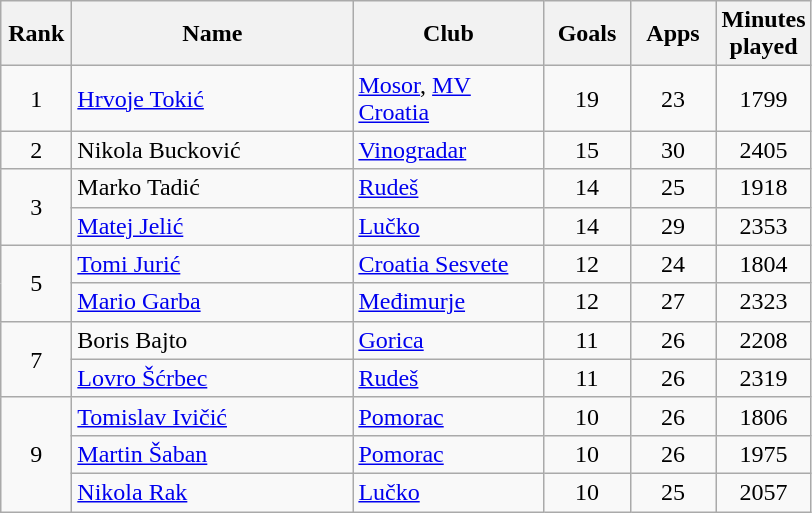<table class="wikitable" style="text-align: center;">
<tr>
<th width=40>Rank</th>
<th width=180>Name</th>
<th width=120>Club</th>
<th width=50>Goals</th>
<th width=50>Apps</th>
<th width=50>Minutes played</th>
</tr>
<tr>
<td rowspan=1>1</td>
<td align="left"> <a href='#'>Hrvoje Tokić</a></td>
<td align="left"><a href='#'>Mosor</a>, <a href='#'>MV Croatia</a></td>
<td>19</td>
<td>23</td>
<td>1799</td>
</tr>
<tr>
<td rowspan=1>2</td>
<td align="left"> Nikola Bucković</td>
<td align="left"><a href='#'>Vinogradar</a></td>
<td>15</td>
<td>30</td>
<td>2405</td>
</tr>
<tr>
<td rowspan=2>3</td>
<td align="left"> Marko Tadić</td>
<td align="left"><a href='#'>Rudeš</a></td>
<td>14</td>
<td>25</td>
<td>1918</td>
</tr>
<tr>
<td align="left"> <a href='#'>Matej Jelić</a></td>
<td align="left"><a href='#'>Lučko</a></td>
<td>14</td>
<td>29</td>
<td>2353</td>
</tr>
<tr>
<td rowspan=2>5</td>
<td align="left"> <a href='#'>Tomi Jurić</a></td>
<td align="left"><a href='#'>Croatia Sesvete</a></td>
<td>12</td>
<td>24</td>
<td>1804</td>
</tr>
<tr>
<td align="left"> <a href='#'>Mario Garba</a></td>
<td align="left"><a href='#'>Međimurje</a></td>
<td>12</td>
<td>27</td>
<td>2323</td>
</tr>
<tr>
<td rowspan=2>7</td>
<td align="left"> Boris Bajto</td>
<td align="left"><a href='#'>Gorica</a></td>
<td>11</td>
<td>26</td>
<td>2208</td>
</tr>
<tr>
<td align="left"> <a href='#'>Lovro Šćrbec</a></td>
<td align="left"><a href='#'>Rudeš</a></td>
<td>11</td>
<td>26</td>
<td>2319</td>
</tr>
<tr>
<td rowspan=3>9</td>
<td align="left"> <a href='#'>Tomislav Ivičić</a></td>
<td align="left"><a href='#'>Pomorac</a></td>
<td>10</td>
<td>26</td>
<td>1806</td>
</tr>
<tr>
<td align="left"> <a href='#'>Martin Šaban</a></td>
<td align="left"><a href='#'>Pomorac</a></td>
<td>10</td>
<td>26</td>
<td>1975</td>
</tr>
<tr>
<td align="left"> <a href='#'>Nikola Rak</a></td>
<td align="left"><a href='#'>Lučko</a></td>
<td>10</td>
<td>25</td>
<td>2057</td>
</tr>
</table>
